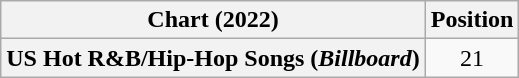<table class="wikitable plainrowheaders" style="text-align:center">
<tr>
<th scope="col">Chart (2022)</th>
<th scope="col">Position</th>
</tr>
<tr>
<th scope="row">US Hot R&B/Hip-Hop Songs (<em>Billboard</em>)</th>
<td>21</td>
</tr>
</table>
